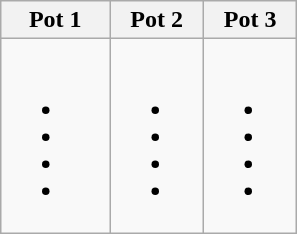<table class="wikitable">
<tr>
<th width=28%>Pot 1</th>
<th width=24%>Pot 2</th>
<th width=24%>Pot 3</th>
</tr>
<tr style="vertical-align: top;">
<td><br><ul><li></li><li></li><li></li><li></li></ul></td>
<td><br><ul><li></li><li></li><li></li><li></li></ul></td>
<td><br><ul><li></li><li></li><li></li><li></li></ul></td>
</tr>
</table>
